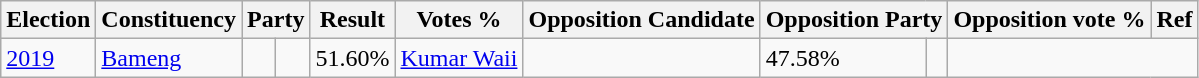<table class="wikitable sortable">
<tr>
<th>Election</th>
<th>Constituency</th>
<th colspan="2">Party</th>
<th>Result</th>
<th>Votes %</th>
<th>Opposition Candidate</th>
<th colspan="2">Opposition Party</th>
<th>Opposition vote %</th>
<th>Ref</th>
</tr>
<tr>
<td><a href='#'>2019</a></td>
<td><a href='#'>Bameng</a></td>
<td></td>
<td></td>
<td>51.60%</td>
<td><a href='#'>Kumar Waii</a></td>
<td></td>
<td>47.58%</td>
<td></td>
</tr>
</table>
